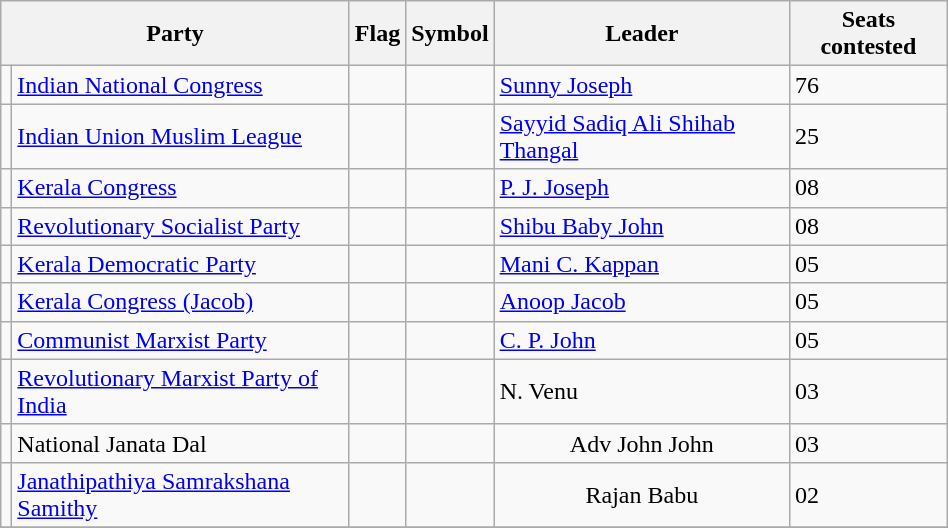<table class="wikitable"  width="50%">
<tr>
<th colspan="2">Party</th>
<th>Flag</th>
<th>Symbol</th>
<th>Leader</th>
<th>Seats contested</th>
</tr>
<tr>
<td></td>
<td><a href='#'>Indian National Congress</a></td>
<td></td>
<td></td>
<td><a href='#'>Sunny Joseph</a></td>
<td>76</td>
</tr>
<tr>
<td></td>
<td><a href='#'>Indian Union Muslim League</a></td>
<td></td>
<td></td>
<td><a href='#'>Sayyid Sadiq Ali Shihab Thangal</a></td>
<td>25</td>
</tr>
<tr>
<td></td>
<td><a href='#'>Kerala Congress</a></td>
<td></td>
<td></td>
<td><a href='#'>P. J. Joseph</a></td>
<td>08</td>
</tr>
<tr>
<td></td>
<td><a href='#'>Revolutionary Socialist Party</a></td>
<td></td>
<td></td>
<td><a href='#'>Shibu Baby John</a></td>
<td>08</td>
</tr>
<tr>
<td></td>
<td><a href='#'>Kerala Democratic Party</a></td>
<td></td>
<td></td>
<td><a href='#'>Mani C. Kappan</a></td>
<td>05</td>
</tr>
<tr>
<td></td>
<td><a href='#'>Kerala Congress (Jacob)</a></td>
<td></td>
<td></td>
<td><a href='#'>Anoop Jacob</a></td>
<td>05</td>
</tr>
<tr>
<td></td>
<td><a href='#'>Communist Marxist Party</a></td>
<td></td>
<td></td>
<td><a href='#'>C. P. John</a></td>
<td>05</td>
</tr>
<tr>
<td></td>
<td><a href='#'>Revolutionary Marxist Party of India</a></td>
<td></td>
<td></td>
<td>N. Venu</td>
<td>03</td>
</tr>
<tr>
<td></td>
<td>National Janata Dal</td>
<td></td>
<td></td>
<td style="text-align: center;">Adv John John</td>
<td>03</td>
</tr>
<tr>
<td></td>
<td><a href='#'>Janathipathiya Samrakshana Samithy</a></td>
<td></td>
<td></td>
<td style="text-align: center;">Rajan Babu</td>
<td>02</td>
</tr>
<tr>
</tr>
</table>
